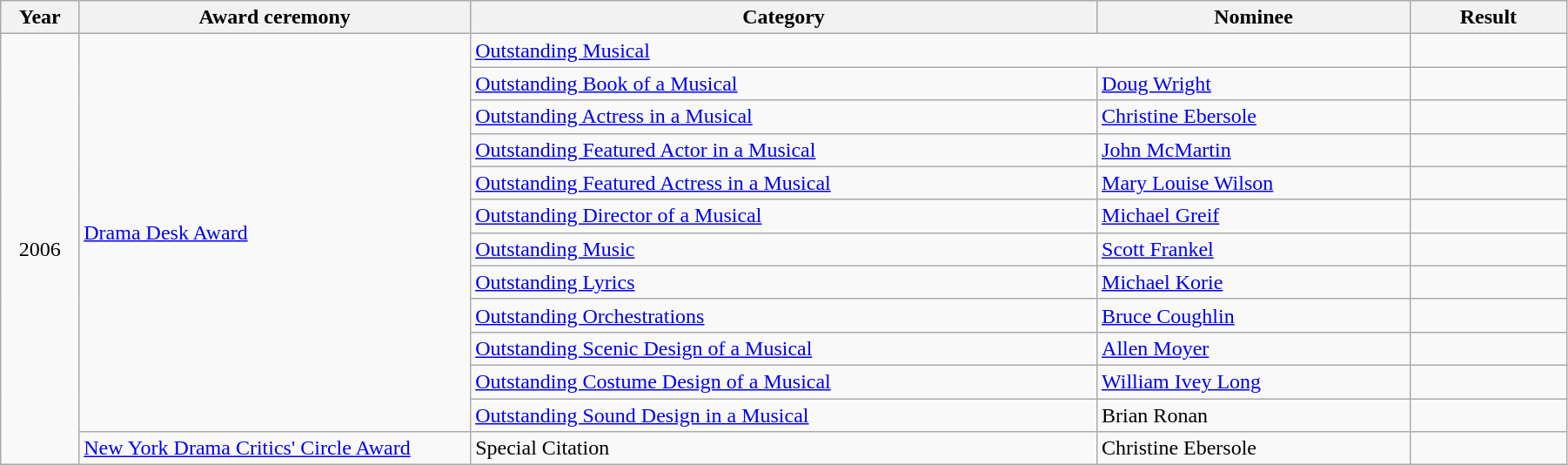<table class="wikitable" width="95%">
<tr>
<th width="5%">Year</th>
<th width="25%">Award ceremony</th>
<th width="40%">Category</th>
<th width="20%">Nominee</th>
<th width="10%">Result</th>
</tr>
<tr>
<td rowspan="13" align="center">2006</td>
<td rowspan="12"><a href='#'>Drama Desk Award</a></td>
<td colspan="2"><a href='#'>Outstanding Musical</a></td>
<td></td>
</tr>
<tr>
<td><a href='#'>Outstanding Book of a Musical</a></td>
<td><a href='#'>Doug Wright</a></td>
<td></td>
</tr>
<tr>
<td><a href='#'>Outstanding Actress in a Musical</a></td>
<td><a href='#'>Christine Ebersole</a></td>
<td></td>
</tr>
<tr>
<td><a href='#'>Outstanding Featured Actor in a Musical</a></td>
<td><a href='#'>John McMartin</a></td>
<td></td>
</tr>
<tr>
<td><a href='#'>Outstanding Featured Actress in a Musical</a></td>
<td><a href='#'>Mary Louise Wilson</a></td>
<td></td>
</tr>
<tr>
<td><a href='#'>Outstanding Director of a Musical</a></td>
<td><a href='#'>Michael Greif</a></td>
<td></td>
</tr>
<tr>
<td><a href='#'>Outstanding Music</a></td>
<td><a href='#'>Scott Frankel</a></td>
<td></td>
</tr>
<tr>
<td><a href='#'>Outstanding Lyrics</a></td>
<td><a href='#'>Michael Korie</a></td>
<td></td>
</tr>
<tr>
<td><a href='#'>Outstanding Orchestrations</a></td>
<td><a href='#'>Bruce Coughlin</a></td>
<td></td>
</tr>
<tr>
<td><a href='#'>Outstanding Scenic Design of a Musical</a></td>
<td><a href='#'>Allen Moyer</a></td>
<td></td>
</tr>
<tr>
<td><a href='#'>Outstanding Costume Design of a Musical</a></td>
<td><a href='#'>William Ivey Long</a></td>
<td></td>
</tr>
<tr>
<td><a href='#'>Outstanding Sound Design in a Musical</a></td>
<td>Brian Ronan</td>
<td></td>
</tr>
<tr>
<td><a href='#'>New York Drama Critics' Circle Award</a></td>
<td>Special Citation</td>
<td>Christine Ebersole</td>
<td></td>
</tr>
</table>
